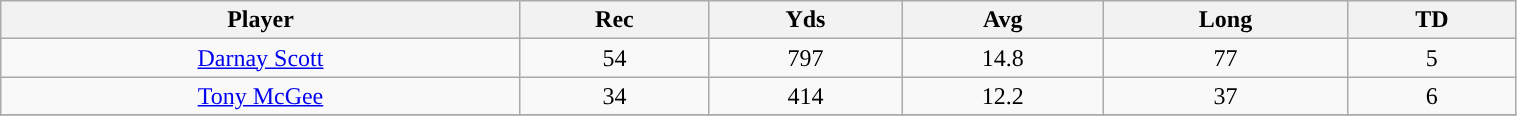<table class="wikitable" style="text-align:center;" width="80%">
<tr>
<th>Player</th>
<th>Rec</th>
<th>Yds</th>
<th>Avg</th>
<th>Long</th>
<th>TD</th>
</tr>
<tr>
<td><a href='#'>Darnay Scott</a></td>
<td>54</td>
<td>797</td>
<td>14.8</td>
<td>77</td>
<td>5</td>
</tr>
<tr>
<td><a href='#'>Tony McGee</a></td>
<td>34</td>
<td>414</td>
<td>12.2</td>
<td>37</td>
<td>6</td>
</tr>
<tr>
</tr>
</table>
